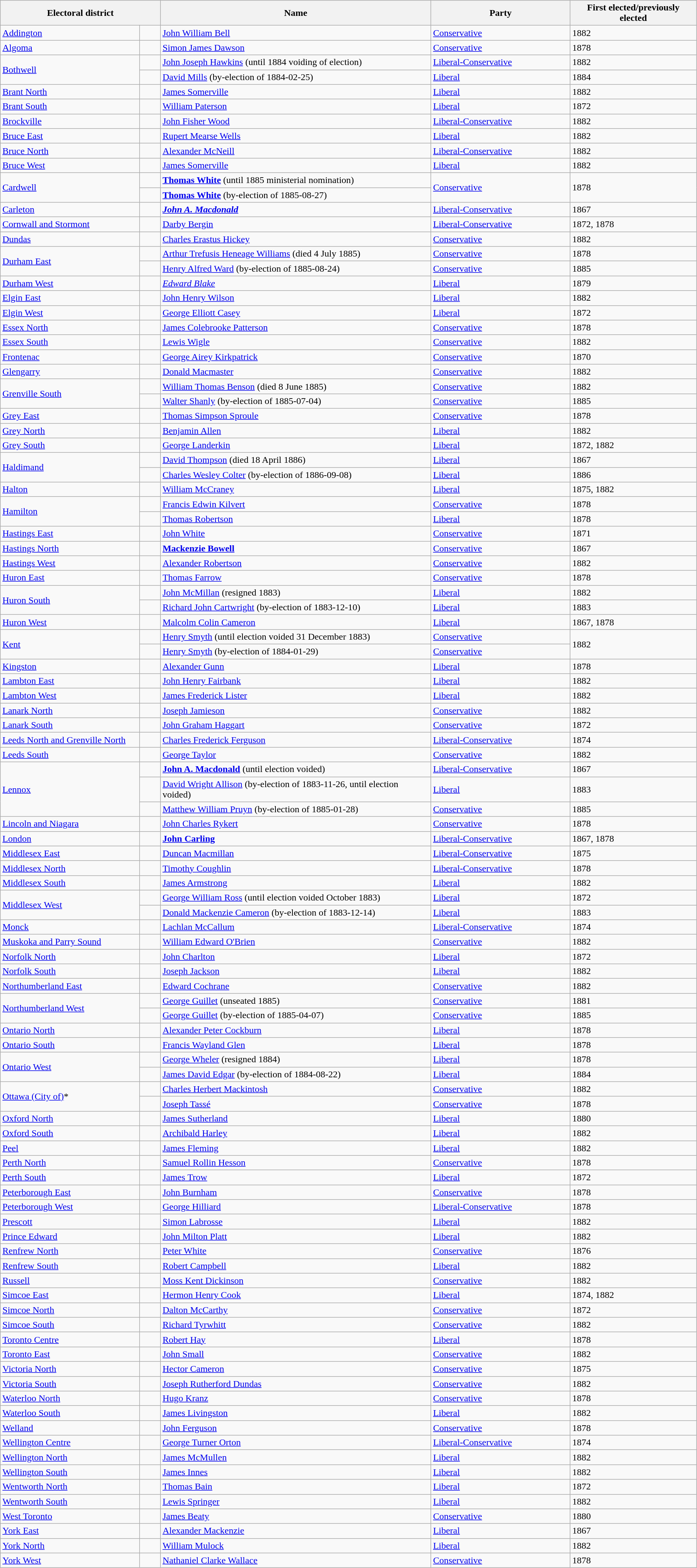<table class="wikitable" width=95%>
<tr>
<th colspan=2 width=23%>Electoral district</th>
<th>Name</th>
<th width=20%>Party</th>
<th>First elected/previously elected</th>
</tr>
<tr>
<td width=20%><a href='#'>Addington</a></td>
<td></td>
<td><a href='#'>John William Bell</a></td>
<td><a href='#'>Conservative</a></td>
<td>1882</td>
</tr>
<tr>
<td><a href='#'>Algoma</a></td>
<td></td>
<td><a href='#'>Simon James Dawson</a></td>
<td><a href='#'>Conservative</a></td>
<td>1878</td>
</tr>
<tr>
<td rowspan=2><a href='#'>Bothwell</a></td>
<td></td>
<td><a href='#'>John Joseph Hawkins</a> (until 1884 voiding of election)</td>
<td><a href='#'>Liberal-Conservative</a></td>
<td>1882</td>
</tr>
<tr>
<td></td>
<td><a href='#'>David Mills</a> (by-election of 1884-02-25)</td>
<td><a href='#'>Liberal</a></td>
<td>1884</td>
</tr>
<tr>
<td><a href='#'>Brant North</a></td>
<td></td>
<td><a href='#'>James Somerville</a></td>
<td><a href='#'>Liberal</a></td>
<td>1882</td>
</tr>
<tr>
<td><a href='#'>Brant South</a></td>
<td></td>
<td><a href='#'>William Paterson</a></td>
<td><a href='#'>Liberal</a></td>
<td>1872</td>
</tr>
<tr>
<td><a href='#'>Brockville</a></td>
<td></td>
<td><a href='#'>John Fisher Wood</a></td>
<td><a href='#'>Liberal-Conservative</a></td>
<td>1882</td>
</tr>
<tr>
<td><a href='#'>Bruce East</a></td>
<td></td>
<td><a href='#'>Rupert Mearse Wells</a></td>
<td><a href='#'>Liberal</a></td>
<td>1882</td>
</tr>
<tr>
<td><a href='#'>Bruce North</a></td>
<td></td>
<td><a href='#'>Alexander McNeill</a></td>
<td><a href='#'>Liberal-Conservative</a></td>
<td>1882</td>
</tr>
<tr>
<td><a href='#'>Bruce West</a></td>
<td></td>
<td><a href='#'>James Somerville</a></td>
<td><a href='#'>Liberal</a></td>
<td>1882</td>
</tr>
<tr>
<td rowspan=2><a href='#'>Cardwell</a></td>
<td></td>
<td><strong><a href='#'>Thomas White</a></strong> (until 1885 ministerial nomination)</td>
<td rowspan=2><a href='#'>Conservative</a></td>
<td rowspan=2>1878</td>
</tr>
<tr>
<td></td>
<td><strong><a href='#'>Thomas White</a></strong> (by-election of 1885-08-27)</td>
</tr>
<tr>
<td><a href='#'>Carleton</a></td>
<td></td>
<td><strong><em><a href='#'>John A. Macdonald</a></em></strong></td>
<td><a href='#'>Liberal-Conservative</a></td>
<td>1867</td>
</tr>
<tr>
<td><a href='#'>Cornwall and Stormont</a></td>
<td></td>
<td><a href='#'>Darby Bergin</a></td>
<td><a href='#'>Liberal-Conservative</a></td>
<td>1872, 1878</td>
</tr>
<tr>
<td><a href='#'>Dundas</a></td>
<td></td>
<td><a href='#'>Charles Erastus Hickey</a></td>
<td><a href='#'>Conservative</a></td>
<td>1882</td>
</tr>
<tr>
<td rowspan=2><a href='#'>Durham East</a></td>
<td></td>
<td><a href='#'>Arthur Trefusis Heneage Williams</a> (died 4 July 1885)</td>
<td><a href='#'>Conservative</a></td>
<td>1878</td>
</tr>
<tr>
<td></td>
<td><a href='#'>Henry Alfred Ward</a> (by-election of 1885-08-24)</td>
<td><a href='#'>Conservative</a></td>
<td>1885</td>
</tr>
<tr>
<td><a href='#'>Durham West</a></td>
<td></td>
<td><em><a href='#'>Edward Blake</a></em></td>
<td><a href='#'>Liberal</a></td>
<td>1879</td>
</tr>
<tr>
<td><a href='#'>Elgin East</a></td>
<td></td>
<td><a href='#'>John Henry Wilson</a></td>
<td><a href='#'>Liberal</a></td>
<td>1882</td>
</tr>
<tr>
<td><a href='#'>Elgin West</a></td>
<td></td>
<td><a href='#'>George Elliott Casey</a></td>
<td><a href='#'>Liberal</a></td>
<td>1872</td>
</tr>
<tr>
<td><a href='#'>Essex North</a></td>
<td></td>
<td><a href='#'>James Colebrooke Patterson</a></td>
<td><a href='#'>Conservative</a></td>
<td>1878</td>
</tr>
<tr>
<td><a href='#'>Essex South</a></td>
<td></td>
<td><a href='#'>Lewis Wigle</a></td>
<td><a href='#'>Conservative</a></td>
<td>1882</td>
</tr>
<tr>
<td><a href='#'>Frontenac</a></td>
<td></td>
<td><a href='#'>George Airey Kirkpatrick</a> </td>
<td><a href='#'>Conservative</a></td>
<td>1870</td>
</tr>
<tr>
<td><a href='#'>Glengarry</a></td>
<td></td>
<td><a href='#'>Donald Macmaster</a></td>
<td><a href='#'>Conservative</a></td>
<td>1882</td>
</tr>
<tr>
<td rowspan=2><a href='#'>Grenville South</a></td>
<td></td>
<td><a href='#'>William Thomas Benson</a> (died 8 June 1885)</td>
<td><a href='#'>Conservative</a></td>
<td>1882</td>
</tr>
<tr>
<td></td>
<td><a href='#'>Walter Shanly</a> (by-election of 1885-07-04)</td>
<td><a href='#'>Conservative</a></td>
<td>1885</td>
</tr>
<tr>
<td><a href='#'>Grey East</a></td>
<td></td>
<td><a href='#'>Thomas Simpson Sproule</a></td>
<td><a href='#'>Conservative</a></td>
<td>1878</td>
</tr>
<tr>
<td><a href='#'>Grey North</a></td>
<td></td>
<td><a href='#'>Benjamin Allen</a></td>
<td><a href='#'>Liberal</a></td>
<td>1882</td>
</tr>
<tr>
<td><a href='#'>Grey South</a></td>
<td></td>
<td><a href='#'>George Landerkin</a></td>
<td><a href='#'>Liberal</a></td>
<td>1872, 1882</td>
</tr>
<tr>
<td rowspan=2><a href='#'>Haldimand</a></td>
<td></td>
<td><a href='#'>David Thompson</a> (died 18 April 1886)</td>
<td><a href='#'>Liberal</a></td>
<td>1867</td>
</tr>
<tr>
<td></td>
<td><a href='#'>Charles Wesley Colter</a> (by-election of 1886-09-08)</td>
<td><a href='#'>Liberal</a></td>
<td>1886</td>
</tr>
<tr>
<td><a href='#'>Halton</a></td>
<td></td>
<td><a href='#'>William McCraney</a></td>
<td><a href='#'>Liberal</a></td>
<td>1875, 1882</td>
</tr>
<tr>
<td rowspan=2><a href='#'>Hamilton</a></td>
<td></td>
<td><a href='#'>Francis Edwin Kilvert</a></td>
<td><a href='#'>Conservative</a></td>
<td>1878</td>
</tr>
<tr>
<td></td>
<td><a href='#'>Thomas Robertson</a></td>
<td><a href='#'>Liberal</a></td>
<td>1878</td>
</tr>
<tr>
<td><a href='#'>Hastings East</a></td>
<td></td>
<td><a href='#'>John White</a></td>
<td><a href='#'>Conservative</a></td>
<td>1871</td>
</tr>
<tr>
<td><a href='#'>Hastings North</a></td>
<td></td>
<td><strong><a href='#'>Mackenzie Bowell</a></strong></td>
<td><a href='#'>Conservative</a></td>
<td>1867</td>
</tr>
<tr>
<td><a href='#'>Hastings West</a></td>
<td></td>
<td><a href='#'>Alexander Robertson</a></td>
<td><a href='#'>Conservative</a></td>
<td>1882</td>
</tr>
<tr>
<td><a href='#'>Huron East</a></td>
<td></td>
<td><a href='#'>Thomas Farrow</a></td>
<td><a href='#'>Conservative</a></td>
<td>1878</td>
</tr>
<tr>
<td rowspan=2><a href='#'>Huron South</a></td>
<td></td>
<td><a href='#'>John McMillan</a> (resigned 1883)</td>
<td><a href='#'>Liberal</a></td>
<td>1882</td>
</tr>
<tr>
<td></td>
<td><a href='#'>Richard John Cartwright</a> (by-election of 1883-12-10)</td>
<td><a href='#'>Liberal</a></td>
<td>1883</td>
</tr>
<tr>
<td><a href='#'>Huron West</a></td>
<td></td>
<td><a href='#'>Malcolm Colin Cameron</a></td>
<td><a href='#'>Liberal</a></td>
<td>1867, 1878</td>
</tr>
<tr>
<td rowspan=2><a href='#'>Kent</a></td>
<td></td>
<td><a href='#'>Henry Smyth</a> (until election voided 31 December 1883)</td>
<td><a href='#'>Conservative</a></td>
<td rowspan=2>1882</td>
</tr>
<tr>
<td></td>
<td><a href='#'>Henry Smyth</a> (by-election of 1884-01-29)</td>
<td><a href='#'>Conservative</a></td>
</tr>
<tr>
<td><a href='#'>Kingston</a></td>
<td></td>
<td><a href='#'>Alexander Gunn</a></td>
<td><a href='#'>Liberal</a></td>
<td>1878</td>
</tr>
<tr>
<td><a href='#'>Lambton East</a></td>
<td></td>
<td><a href='#'>John Henry Fairbank</a></td>
<td><a href='#'>Liberal</a></td>
<td>1882</td>
</tr>
<tr>
<td><a href='#'>Lambton West</a></td>
<td></td>
<td><a href='#'>James Frederick Lister</a></td>
<td><a href='#'>Liberal</a></td>
<td>1882</td>
</tr>
<tr>
<td><a href='#'>Lanark North</a></td>
<td></td>
<td><a href='#'>Joseph Jamieson</a></td>
<td><a href='#'>Conservative</a></td>
<td>1882</td>
</tr>
<tr>
<td><a href='#'>Lanark South</a></td>
<td></td>
<td><a href='#'>John Graham Haggart</a></td>
<td><a href='#'>Conservative</a></td>
<td>1872</td>
</tr>
<tr>
<td><a href='#'>Leeds North and Grenville North</a></td>
<td></td>
<td><a href='#'>Charles Frederick Ferguson</a></td>
<td><a href='#'>Liberal-Conservative</a></td>
<td>1874</td>
</tr>
<tr>
<td><a href='#'>Leeds South</a></td>
<td></td>
<td><a href='#'>George Taylor</a></td>
<td><a href='#'>Conservative</a></td>
<td>1882</td>
</tr>
<tr>
<td rowspan=3><a href='#'>Lennox</a></td>
<td></td>
<td><strong><a href='#'>John A. Macdonald</a></strong> (until election voided)</td>
<td><a href='#'>Liberal-Conservative</a></td>
<td>1867</td>
</tr>
<tr>
<td></td>
<td><a href='#'>David Wright Allison</a> (by-election of 1883-11-26, until election voided)</td>
<td><a href='#'>Liberal</a></td>
<td>1883</td>
</tr>
<tr>
<td></td>
<td><a href='#'>Matthew William Pruyn</a> (by-election of 1885-01-28)</td>
<td><a href='#'>Conservative</a></td>
<td>1885</td>
</tr>
<tr>
<td><a href='#'>Lincoln and Niagara</a></td>
<td></td>
<td><a href='#'>John Charles Rykert</a></td>
<td><a href='#'>Conservative</a></td>
<td>1878</td>
</tr>
<tr>
<td><a href='#'>London</a></td>
<td></td>
<td><strong><a href='#'>John Carling</a></strong></td>
<td><a href='#'>Liberal-Conservative</a></td>
<td>1867, 1878</td>
</tr>
<tr>
<td><a href='#'>Middlesex East</a></td>
<td></td>
<td><a href='#'>Duncan Macmillan</a></td>
<td><a href='#'>Liberal-Conservative</a></td>
<td>1875</td>
</tr>
<tr>
<td><a href='#'>Middlesex North</a></td>
<td></td>
<td><a href='#'>Timothy Coughlin</a></td>
<td><a href='#'>Liberal-Conservative</a></td>
<td>1878</td>
</tr>
<tr>
<td><a href='#'>Middlesex South</a></td>
<td></td>
<td><a href='#'>James Armstrong</a></td>
<td><a href='#'>Liberal</a></td>
<td>1882</td>
</tr>
<tr>
<td rowspan=2><a href='#'>Middlesex West</a></td>
<td></td>
<td><a href='#'>George William Ross</a> (until election voided October 1883)</td>
<td><a href='#'>Liberal</a></td>
<td>1872</td>
</tr>
<tr>
<td></td>
<td><a href='#'>Donald Mackenzie Cameron</a> (by-election of 1883-12-14)</td>
<td><a href='#'>Liberal</a></td>
<td>1883</td>
</tr>
<tr>
<td><a href='#'>Monck</a></td>
<td></td>
<td><a href='#'>Lachlan McCallum</a></td>
<td><a href='#'>Liberal-Conservative</a></td>
<td>1874</td>
</tr>
<tr>
<td><a href='#'>Muskoka and Parry Sound</a></td>
<td></td>
<td><a href='#'>William Edward O'Brien</a></td>
<td><a href='#'>Conservative</a></td>
<td>1882</td>
</tr>
<tr>
<td><a href='#'>Norfolk North</a></td>
<td></td>
<td><a href='#'>John Charlton</a></td>
<td><a href='#'>Liberal</a></td>
<td>1872</td>
</tr>
<tr>
<td><a href='#'>Norfolk South</a></td>
<td></td>
<td><a href='#'>Joseph Jackson</a></td>
<td><a href='#'>Liberal</a></td>
<td>1882</td>
</tr>
<tr>
<td><a href='#'>Northumberland East</a></td>
<td></td>
<td><a href='#'>Edward Cochrane</a></td>
<td><a href='#'>Conservative</a></td>
<td>1882</td>
</tr>
<tr>
<td rowspan=2><a href='#'>Northumberland West</a></td>
<td></td>
<td><a href='#'>George Guillet</a> (unseated 1885)</td>
<td><a href='#'>Conservative</a></td>
<td>1881</td>
</tr>
<tr>
<td></td>
<td><a href='#'>George Guillet</a> (by-election of 1885-04-07)</td>
<td><a href='#'>Conservative</a></td>
<td>1885</td>
</tr>
<tr>
<td><a href='#'>Ontario North</a></td>
<td></td>
<td><a href='#'>Alexander Peter Cockburn</a></td>
<td><a href='#'>Liberal</a></td>
<td>1878</td>
</tr>
<tr>
<td><a href='#'>Ontario South</a></td>
<td></td>
<td><a href='#'>Francis Wayland Glen</a></td>
<td><a href='#'>Liberal</a></td>
<td>1878</td>
</tr>
<tr>
<td rowspan=2><a href='#'>Ontario West</a></td>
<td></td>
<td><a href='#'>George Wheler</a> (resigned 1884)</td>
<td><a href='#'>Liberal</a></td>
<td>1878</td>
</tr>
<tr>
<td></td>
<td><a href='#'>James David Edgar</a> (by-election of 1884-08-22)</td>
<td><a href='#'>Liberal</a></td>
<td>1884</td>
</tr>
<tr>
<td rowspan=2><a href='#'>Ottawa (City of)</a>*</td>
<td></td>
<td><a href='#'>Charles Herbert Mackintosh</a></td>
<td><a href='#'>Conservative</a></td>
<td>1882</td>
</tr>
<tr>
<td></td>
<td><a href='#'>Joseph Tassé</a></td>
<td><a href='#'>Conservative</a></td>
<td>1878</td>
</tr>
<tr>
<td><a href='#'>Oxford North</a></td>
<td></td>
<td><a href='#'>James Sutherland</a></td>
<td><a href='#'>Liberal</a></td>
<td>1880</td>
</tr>
<tr>
<td><a href='#'>Oxford South</a></td>
<td></td>
<td><a href='#'>Archibald Harley</a></td>
<td><a href='#'>Liberal</a></td>
<td>1882</td>
</tr>
<tr>
<td><a href='#'>Peel</a></td>
<td></td>
<td><a href='#'>James Fleming</a></td>
<td><a href='#'>Liberal</a></td>
<td>1882</td>
</tr>
<tr>
<td><a href='#'>Perth North</a></td>
<td></td>
<td><a href='#'>Samuel Rollin Hesson</a></td>
<td><a href='#'>Conservative</a></td>
<td>1878</td>
</tr>
<tr>
<td><a href='#'>Perth South</a></td>
<td></td>
<td><a href='#'>James Trow</a></td>
<td><a href='#'>Liberal</a></td>
<td>1872</td>
</tr>
<tr>
<td><a href='#'>Peterborough East</a></td>
<td></td>
<td><a href='#'>John Burnham</a></td>
<td><a href='#'>Conservative</a></td>
<td>1878</td>
</tr>
<tr>
<td><a href='#'>Peterborough West</a></td>
<td></td>
<td><a href='#'>George Hilliard</a></td>
<td><a href='#'>Liberal-Conservative</a></td>
<td>1878</td>
</tr>
<tr>
<td><a href='#'>Prescott</a></td>
<td></td>
<td><a href='#'>Simon Labrosse</a></td>
<td><a href='#'>Liberal</a></td>
<td>1882</td>
</tr>
<tr>
<td><a href='#'>Prince Edward</a></td>
<td></td>
<td><a href='#'>John Milton Platt</a></td>
<td><a href='#'>Liberal</a></td>
<td>1882</td>
</tr>
<tr>
<td><a href='#'>Renfrew North</a></td>
<td></td>
<td><a href='#'>Peter White</a></td>
<td><a href='#'>Conservative</a></td>
<td>1876</td>
</tr>
<tr>
<td><a href='#'>Renfrew South</a></td>
<td></td>
<td><a href='#'>Robert Campbell</a></td>
<td><a href='#'>Liberal</a></td>
<td>1882</td>
</tr>
<tr>
<td><a href='#'>Russell</a></td>
<td></td>
<td><a href='#'>Moss Kent Dickinson</a></td>
<td><a href='#'>Conservative</a></td>
<td>1882</td>
</tr>
<tr>
<td><a href='#'>Simcoe East</a></td>
<td></td>
<td><a href='#'>Hermon Henry Cook</a></td>
<td><a href='#'>Liberal</a></td>
<td>1874, 1882</td>
</tr>
<tr>
<td><a href='#'>Simcoe North</a></td>
<td></td>
<td><a href='#'>Dalton McCarthy</a></td>
<td><a href='#'>Conservative</a></td>
<td>1872</td>
</tr>
<tr>
<td><a href='#'>Simcoe South</a></td>
<td></td>
<td><a href='#'>Richard Tyrwhitt</a></td>
<td><a href='#'>Conservative</a></td>
<td>1882</td>
</tr>
<tr>
<td><a href='#'>Toronto Centre</a></td>
<td></td>
<td><a href='#'>Robert Hay</a></td>
<td><a href='#'>Liberal</a></td>
<td>1878</td>
</tr>
<tr>
<td><a href='#'>Toronto East</a></td>
<td></td>
<td><a href='#'>John Small</a></td>
<td><a href='#'>Conservative</a></td>
<td>1882</td>
</tr>
<tr>
<td><a href='#'>Victoria North</a></td>
<td></td>
<td><a href='#'>Hector Cameron</a></td>
<td><a href='#'>Conservative</a></td>
<td>1875</td>
</tr>
<tr>
<td><a href='#'>Victoria South</a></td>
<td></td>
<td><a href='#'>Joseph Rutherford Dundas</a></td>
<td><a href='#'>Conservative</a></td>
<td>1882</td>
</tr>
<tr>
<td><a href='#'>Waterloo North</a></td>
<td></td>
<td><a href='#'>Hugo Kranz</a></td>
<td><a href='#'>Conservative</a></td>
<td>1878</td>
</tr>
<tr>
<td><a href='#'>Waterloo South</a></td>
<td></td>
<td><a href='#'>James Livingston</a></td>
<td><a href='#'>Liberal</a></td>
<td>1882</td>
</tr>
<tr>
<td><a href='#'>Welland</a></td>
<td></td>
<td><a href='#'>John Ferguson</a></td>
<td><a href='#'>Conservative</a></td>
<td>1878</td>
</tr>
<tr>
<td><a href='#'>Wellington Centre</a></td>
<td></td>
<td><a href='#'>George Turner Orton</a></td>
<td><a href='#'>Liberal-Conservative</a></td>
<td>1874</td>
</tr>
<tr>
<td><a href='#'>Wellington North</a></td>
<td></td>
<td><a href='#'>James McMullen</a></td>
<td><a href='#'>Liberal</a></td>
<td>1882</td>
</tr>
<tr>
<td><a href='#'>Wellington South</a></td>
<td></td>
<td><a href='#'>James Innes</a></td>
<td><a href='#'>Liberal</a></td>
<td>1882</td>
</tr>
<tr>
<td><a href='#'>Wentworth North</a></td>
<td></td>
<td><a href='#'>Thomas Bain</a></td>
<td><a href='#'>Liberal</a></td>
<td>1872</td>
</tr>
<tr>
<td><a href='#'>Wentworth South</a></td>
<td></td>
<td><a href='#'>Lewis Springer</a></td>
<td><a href='#'>Liberal</a></td>
<td>1882</td>
</tr>
<tr>
<td><a href='#'>West Toronto</a></td>
<td></td>
<td><a href='#'>James Beaty</a></td>
<td><a href='#'>Conservative</a></td>
<td>1880</td>
</tr>
<tr>
<td><a href='#'>York East</a></td>
<td></td>
<td><a href='#'>Alexander Mackenzie</a></td>
<td><a href='#'>Liberal</a></td>
<td>1867</td>
</tr>
<tr>
<td><a href='#'>York North</a></td>
<td></td>
<td><a href='#'>William Mulock</a></td>
<td><a href='#'>Liberal</a></td>
<td>1882</td>
</tr>
<tr>
<td><a href='#'>York West</a></td>
<td></td>
<td><a href='#'>Nathaniel Clarke Wallace</a></td>
<td><a href='#'>Conservative</a></td>
<td>1878</td>
</tr>
</table>
